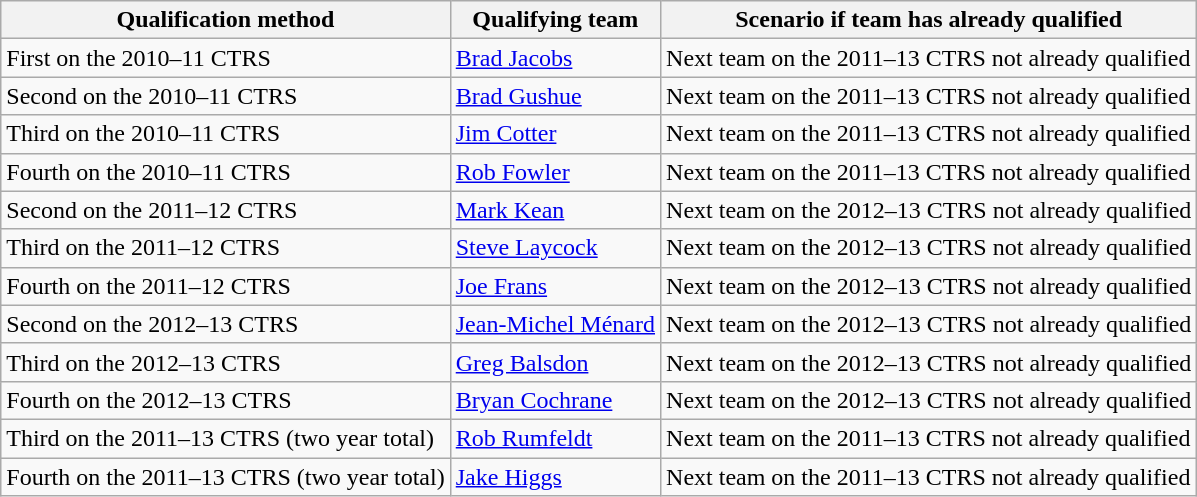<table class="wikitable">
<tr>
<th>Qualification method</th>
<th>Qualifying team</th>
<th>Scenario if team has already qualified</th>
</tr>
<tr>
<td>First on the 2010–11 CTRS</td>
<td><a href='#'>Brad Jacobs</a></td>
<td>Next team on the 2011–13 CTRS not already qualified</td>
</tr>
<tr>
<td>Second on the 2010–11 CTRS</td>
<td><a href='#'>Brad Gushue</a></td>
<td>Next team on the 2011–13 CTRS not already qualified</td>
</tr>
<tr>
<td>Third on the 2010–11 CTRS</td>
<td><a href='#'>Jim Cotter</a></td>
<td>Next team on the 2011–13 CTRS not already qualified</td>
</tr>
<tr>
<td>Fourth on the 2010–11 CTRS</td>
<td><a href='#'>Rob Fowler</a></td>
<td>Next team on the 2011–13 CTRS not already qualified</td>
</tr>
<tr>
<td>Second on the 2011–12 CTRS</td>
<td><a href='#'>Mark Kean</a></td>
<td>Next team on the 2012–13 CTRS not already qualified</td>
</tr>
<tr>
<td>Third on the 2011–12 CTRS</td>
<td><a href='#'>Steve Laycock</a></td>
<td>Next team on the 2012–13 CTRS not already qualified</td>
</tr>
<tr>
<td>Fourth on the 2011–12 CTRS</td>
<td><a href='#'>Joe Frans</a></td>
<td>Next team on the 2012–13 CTRS not already qualified</td>
</tr>
<tr>
<td>Second on the 2012–13 CTRS</td>
<td><a href='#'>Jean-Michel Ménard</a></td>
<td>Next team on the 2012–13 CTRS not already qualified</td>
</tr>
<tr>
<td>Third on the 2012–13 CTRS</td>
<td><a href='#'>Greg Balsdon</a></td>
<td>Next team on the 2012–13 CTRS not already qualified</td>
</tr>
<tr>
<td>Fourth on the 2012–13 CTRS</td>
<td><a href='#'>Bryan Cochrane</a></td>
<td>Next team on the 2012–13 CTRS not already qualified</td>
</tr>
<tr>
<td>Third on the 2011–13 CTRS (two year total)</td>
<td><a href='#'>Rob Rumfeldt</a></td>
<td>Next team on the 2011–13 CTRS not already qualified</td>
</tr>
<tr>
<td>Fourth on the 2011–13 CTRS (two year total)</td>
<td><a href='#'>Jake Higgs</a></td>
<td>Next team on the 2011–13 CTRS not already qualified</td>
</tr>
</table>
